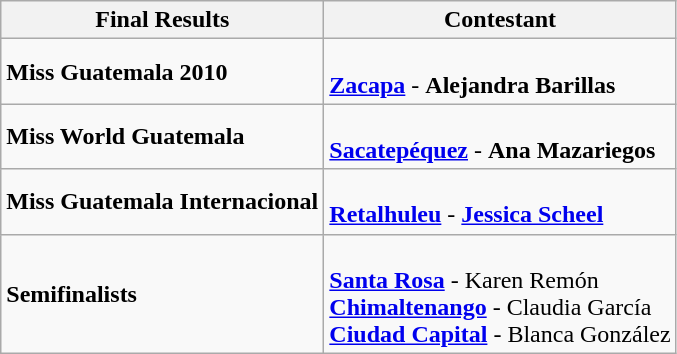<table class="wikitable" border="1">
<tr>
<th>Final Results</th>
<th>Contestant</th>
</tr>
<tr>
<td><strong>Miss Guatemala 2010</strong></td>
<td><br><strong><a href='#'>Zacapa</a></strong> - <strong>Alejandra Barillas</strong></td>
</tr>
<tr>
<td><strong>Miss World Guatemala</strong></td>
<td><br> <strong><a href='#'>Sacatepéquez</a></strong> - <strong>Ana Mazariegos</strong></td>
</tr>
<tr>
<td><strong>Miss Guatemala Internacional</strong></td>
<td><br> <strong><a href='#'>Retalhuleu</a></strong> - <strong><a href='#'>Jessica Scheel</a></strong></td>
</tr>
<tr>
<td><strong>Semifinalists</strong></td>
<td><br> <strong><a href='#'>Santa Rosa</a></strong> - Karen Remón <br>
 <strong><a href='#'>Chimaltenango</a></strong> - Claudia García <br>
 <strong><a href='#'>Ciudad Capital</a></strong> - Blanca González <br></td>
</tr>
</table>
